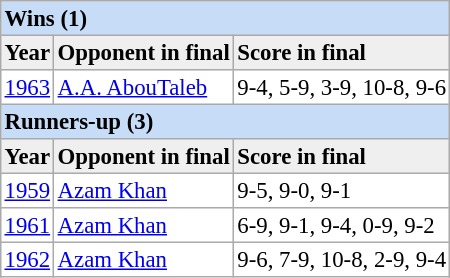<table cellpadding="2" cellspacing="0" border="1" style="font-size: 95%; border: #aaa solid 1px; border-collapse: collapse;">
<tr bgcolor="#c7dcf6">
<td colspan="3"><strong>Wins (1)</strong></td>
</tr>
<tr bgcolor="#efefef">
<td><strong>Year</strong></td>
<td><strong>Opponent in final</strong></td>
<td><strong>Score in final</strong></td>
</tr>
<tr>
<td><a href='#'>1963</a></td>
<td><a href='#'>A.A. AbouTaleb</a></td>
<td>9-4, 5-9, 3-9, 10-8, 9-6</td>
</tr>
<tr bgcolor="#c7dcf6">
<td colspan="3"><strong>Runners-up (3)</strong></td>
</tr>
<tr bgcolor="#efefef">
<td><strong>Year</strong></td>
<td><strong>Opponent in final</strong></td>
<td><strong>Score in final</strong></td>
</tr>
<tr>
<td><a href='#'>1959</a></td>
<td><a href='#'>Azam Khan</a></td>
<td>9-5, 9-0, 9-1</td>
</tr>
<tr>
<td><a href='#'>1961</a></td>
<td><a href='#'>Azam Khan</a></td>
<td>6-9, 9-1, 9-4, 0-9, 9-2</td>
</tr>
<tr>
<td><a href='#'>1962</a></td>
<td><a href='#'>Azam Khan</a></td>
<td>9-6, 7-9, 10-8, 2-9, 9-4</td>
</tr>
</table>
